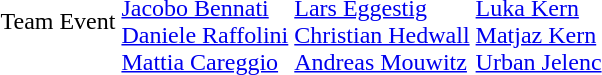<table>
<tr>
<td>Team Event<br></td>
<td><br><a href='#'>Jacobo Bennati</a><br><a href='#'>Daniele Raffolini</a><br><a href='#'>Mattia Careggio</a></td>
<td><br><a href='#'>Lars Eggestig</a><br><a href='#'>Christian Hedwall</a><br><a href='#'>Andreas Mouwitz</a></td>
<td><br><a href='#'>Luka Kern</a><br><a href='#'>Matjaz Kern</a><br><a href='#'>Urban Jelenc</a></td>
</tr>
</table>
